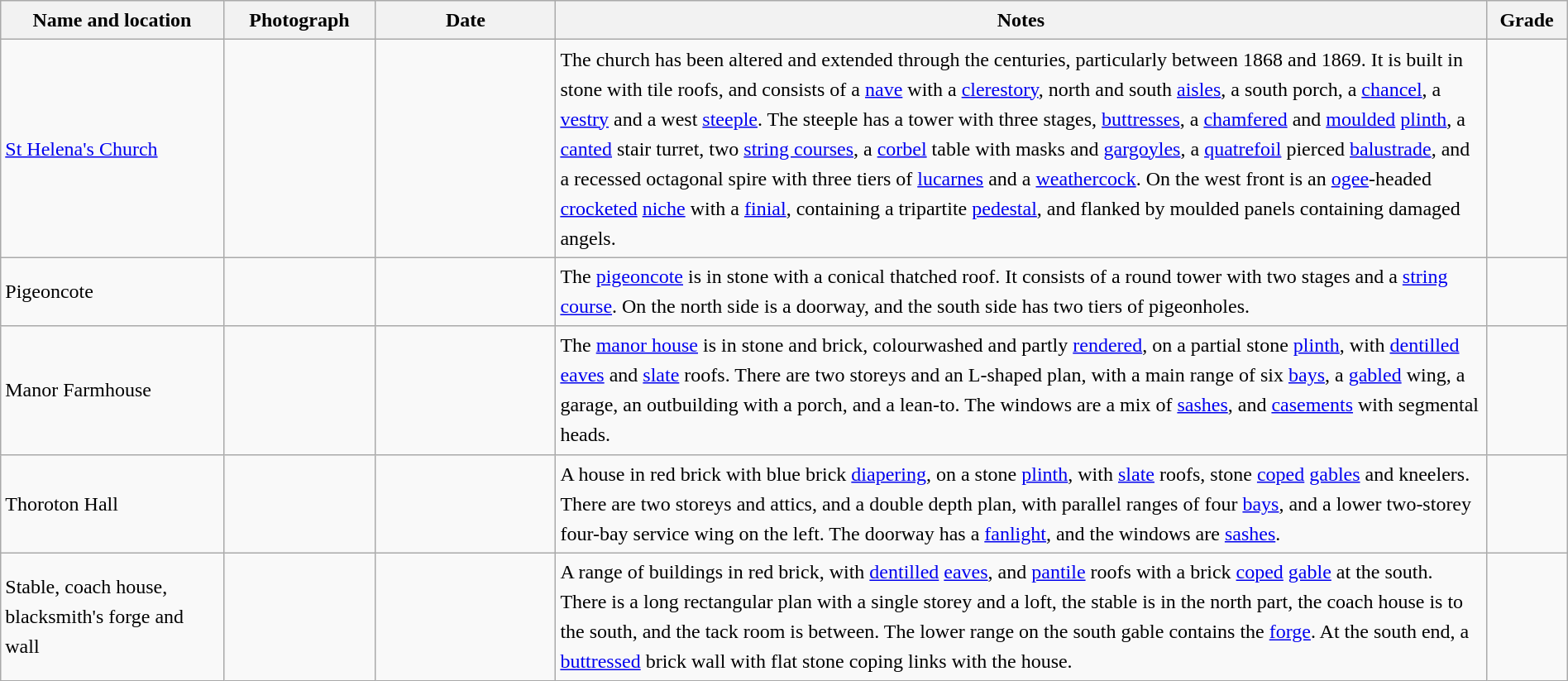<table class="wikitable sortable plainrowheaders" style="width:100%; border:0px; text-align:left; line-height:150%">
<tr>
<th scope="col"  style="width:150px">Name and location</th>
<th scope="col"  style="width:100px" class="unsortable">Photograph</th>
<th scope="col"  style="width:120px">Date</th>
<th scope="col"  style="width:650px" class="unsortable">Notes</th>
<th scope="col"  style="width:50px">Grade</th>
</tr>
<tr>
<td><a href='#'>St Helena's Church</a><br><small></small></td>
<td></td>
<td align="center"></td>
<td>The church has been altered and extended through the centuries, particularly between 1868 and 1869.  It is built in stone with tile roofs, and consists of a <a href='#'>nave</a> with a <a href='#'>clerestory</a>, north and south <a href='#'>aisles</a>, a south porch, a <a href='#'>chancel</a>, a <a href='#'>vestry</a> and a west <a href='#'>steeple</a>.  The steeple has a tower with three stages, <a href='#'>buttresses</a>, a <a href='#'>chamfered</a> and <a href='#'>moulded</a> <a href='#'>plinth</a>, a <a href='#'>canted</a> stair turret, two <a href='#'>string courses</a>, a <a href='#'>corbel</a> table with masks and <a href='#'>gargoyles</a>, a <a href='#'>quatrefoil</a> pierced <a href='#'>balustrade</a>, and a recessed octagonal spire with three tiers of <a href='#'>lucarnes</a> and a <a href='#'>weathercock</a>.   On the west front is an <a href='#'>ogee</a>-headed <a href='#'>crocketed</a> <a href='#'>niche</a> with a <a href='#'>finial</a>, containing a tripartite <a href='#'>pedestal</a>, and flanked by moulded panels containing damaged angels.</td>
<td align="center" ></td>
</tr>
<tr>
<td>Pigeoncote<br><small></small></td>
<td></td>
<td align="center"></td>
<td>The <a href='#'>pigeoncote</a> is in stone with a conical thatched roof.  It consists of a round tower with two stages and a <a href='#'>string course</a>.  On the north side is a doorway, and the south side has two tiers of pigeonholes.</td>
<td align="center" ></td>
</tr>
<tr>
<td>Manor Farmhouse<br><small></small></td>
<td></td>
<td align="center"></td>
<td>The <a href='#'>manor house</a> is in stone and brick, colourwashed and partly <a href='#'>rendered</a>, on a partial stone <a href='#'>plinth</a>, with <a href='#'>dentilled</a> <a href='#'>eaves</a> and <a href='#'>slate</a> roofs.  There are two storeys and an L-shaped plan, with a main range of six <a href='#'>bays</a>, a <a href='#'>gabled</a> wing, a garage, an outbuilding with a porch, and a lean-to.  The windows are a mix of <a href='#'>sashes</a>, and <a href='#'>casements</a> with segmental heads.</td>
<td align="center" ></td>
</tr>
<tr>
<td>Thoroton Hall<br><small></small></td>
<td></td>
<td align="center"></td>
<td>A house in red brick with blue brick <a href='#'>diapering</a>, on a stone <a href='#'>plinth</a>, with <a href='#'>slate</a> roofs, stone <a href='#'>coped</a> <a href='#'>gables</a> and kneelers.  There are two storeys and attics, and a double depth plan, with parallel ranges of four <a href='#'>bays</a>, and a lower two-storey four-bay service wing on the left.  The doorway has a <a href='#'>fanlight</a>, and the windows are <a href='#'>sashes</a>.</td>
<td align="center" ></td>
</tr>
<tr>
<td>Stable, coach house, blacksmith's forge and wall<br><small></small></td>
<td></td>
<td align="center"></td>
<td>A range of buildings in red brick, with <a href='#'>dentilled</a> <a href='#'>eaves</a>, and <a href='#'>pantile</a> roofs with a brick <a href='#'>coped</a> <a href='#'>gable</a> at the south.  There is a long rectangular plan with a single storey and a loft, the stable is in the north part, the coach house is to the south, and the tack room is between.  The lower range on the south gable contains the <a href='#'>forge</a>.  At the south end, a <a href='#'>buttressed</a> brick wall with flat stone coping links with the house.</td>
<td align="center" ></td>
</tr>
<tr>
</tr>
</table>
